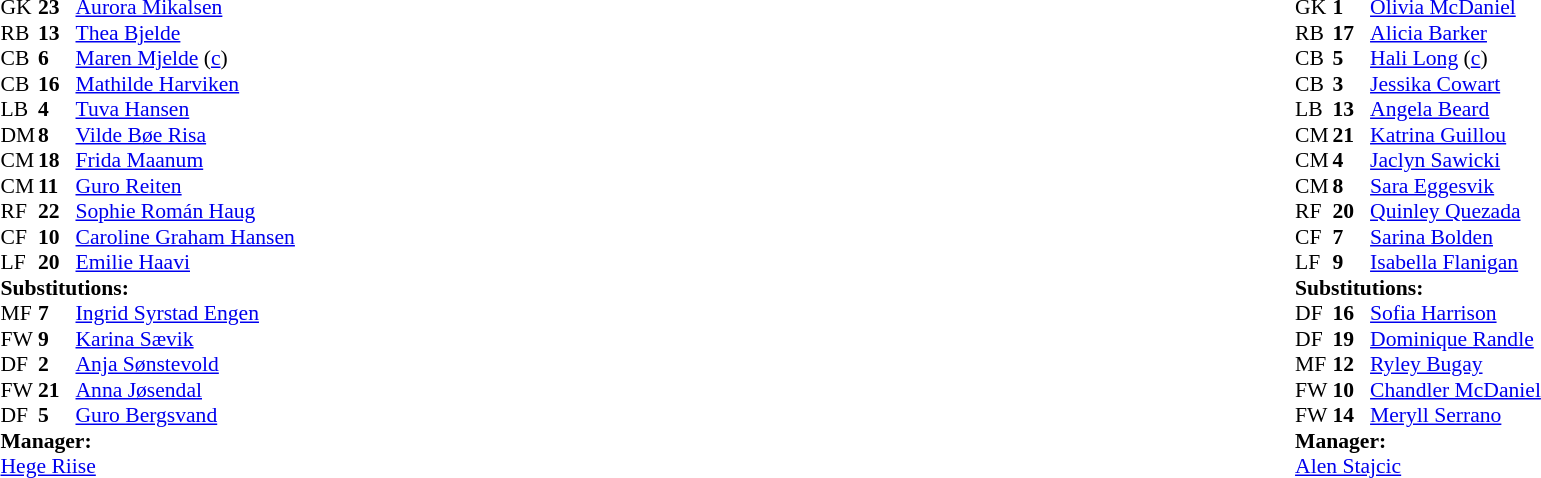<table width="100%">
<tr>
<td valign="top" width="40%"><br><table style="font-size:90%" cellspacing="0" cellpadding="0">
<tr>
<th width=25></th>
<th width=25></th>
</tr>
<tr>
<td>GK</td>
<td><strong>23</strong></td>
<td><a href='#'>Aurora Mikalsen</a></td>
</tr>
<tr>
<td>RB</td>
<td><strong>13</strong></td>
<td><a href='#'>Thea Bjelde</a></td>
<td></td>
<td></td>
</tr>
<tr>
<td>CB</td>
<td><strong>6</strong></td>
<td><a href='#'>Maren Mjelde</a> (<a href='#'>c</a>)</td>
</tr>
<tr>
<td>CB</td>
<td><strong>16</strong></td>
<td><a href='#'>Mathilde Harviken</a></td>
<td></td>
<td></td>
</tr>
<tr>
<td>LB</td>
<td><strong>4</strong></td>
<td><a href='#'>Tuva Hansen</a></td>
</tr>
<tr>
<td>DM</td>
<td><strong>8</strong></td>
<td><a href='#'>Vilde Bøe Risa</a></td>
<td></td>
</tr>
<tr>
<td>CM</td>
<td><strong>18</strong></td>
<td><a href='#'>Frida Maanum</a></td>
<td></td>
<td></td>
</tr>
<tr>
<td>CM</td>
<td><strong>11</strong></td>
<td><a href='#'>Guro Reiten</a></td>
</tr>
<tr>
<td>RF</td>
<td><strong>22</strong></td>
<td><a href='#'>Sophie Román Haug</a></td>
</tr>
<tr>
<td>CF</td>
<td><strong>10</strong></td>
<td><a href='#'>Caroline Graham Hansen</a></td>
<td></td>
<td></td>
</tr>
<tr>
<td>LF</td>
<td><strong>20</strong></td>
<td><a href='#'>Emilie Haavi</a></td>
<td></td>
<td></td>
</tr>
<tr>
<td colspan=3><strong>Substitutions:</strong></td>
</tr>
<tr>
<td>MF</td>
<td><strong>7</strong></td>
<td><a href='#'>Ingrid Syrstad Engen</a></td>
<td></td>
<td></td>
</tr>
<tr>
<td>FW</td>
<td><strong>9</strong></td>
<td><a href='#'>Karina Sævik</a></td>
<td></td>
<td></td>
</tr>
<tr>
<td>DF</td>
<td><strong>2</strong></td>
<td><a href='#'>Anja Sønstevold</a></td>
<td></td>
<td></td>
</tr>
<tr>
<td>FW</td>
<td><strong>21</strong></td>
<td><a href='#'>Anna Jøsendal</a></td>
<td></td>
<td></td>
</tr>
<tr>
<td>DF</td>
<td><strong>5</strong></td>
<td><a href='#'>Guro Bergsvand</a></td>
<td></td>
<td></td>
</tr>
<tr>
<td colspan=3><strong>Manager:</strong></td>
</tr>
<tr>
<td colspan=3><a href='#'>Hege Riise</a></td>
</tr>
</table>
</td>
<td valign="top"></td>
<td valign="top" width="50%"><br><table style="font-size:90%; margin:auto" cellspacing="0" cellpadding="0">
<tr>
<th width=25></th>
<th width=25></th>
</tr>
<tr>
<td>GK</td>
<td><strong>1</strong></td>
<td><a href='#'>Olivia McDaniel</a></td>
</tr>
<tr>
<td>RB</td>
<td><strong>17</strong></td>
<td><a href='#'>Alicia Barker</a></td>
<td></td>
<td></td>
</tr>
<tr>
<td>CB</td>
<td><strong>5</strong></td>
<td><a href='#'>Hali Long</a> (<a href='#'>c</a>)</td>
</tr>
<tr>
<td>CB</td>
<td><strong>3</strong></td>
<td><a href='#'>Jessika Cowart</a></td>
</tr>
<tr>
<td>LB</td>
<td><strong>13</strong></td>
<td><a href='#'>Angela Beard</a></td>
</tr>
<tr>
<td>CM</td>
<td><strong>21</strong></td>
<td><a href='#'>Katrina Guillou</a></td>
<td></td>
</tr>
<tr>
<td>CM</td>
<td><strong>4</strong></td>
<td><a href='#'>Jaclyn Sawicki</a></td>
<td></td>
<td></td>
</tr>
<tr>
<td>CM</td>
<td><strong>8</strong></td>
<td><a href='#'>Sara Eggesvik</a></td>
</tr>
<tr>
<td>RF</td>
<td><strong>20</strong></td>
<td><a href='#'>Quinley Quezada</a></td>
<td></td>
<td></td>
</tr>
<tr>
<td>CF</td>
<td><strong>7</strong></td>
<td><a href='#'>Sarina Bolden</a></td>
<td></td>
<td></td>
</tr>
<tr>
<td>LF</td>
<td><strong>9</strong></td>
<td><a href='#'>Isabella Flanigan</a></td>
<td></td>
<td></td>
</tr>
<tr>
<td colspan=3><strong>Substitutions:</strong></td>
</tr>
<tr>
<td>DF</td>
<td><strong>16</strong></td>
<td><a href='#'>Sofia Harrison</a></td>
<td></td>
<td></td>
</tr>
<tr>
<td>DF</td>
<td><strong>19</strong></td>
<td><a href='#'>Dominique Randle</a></td>
<td></td>
<td></td>
</tr>
<tr>
<td>MF</td>
<td><strong>12</strong></td>
<td><a href='#'>Ryley Bugay</a></td>
<td></td>
<td></td>
</tr>
<tr>
<td>FW</td>
<td><strong>10</strong></td>
<td><a href='#'>Chandler McDaniel</a></td>
<td></td>
<td></td>
</tr>
<tr>
<td>FW</td>
<td><strong>14</strong></td>
<td><a href='#'>Meryll Serrano</a></td>
<td></td>
<td></td>
</tr>
<tr>
<td colspan=3><strong>Manager:</strong></td>
</tr>
<tr>
<td colspan=3> <a href='#'>Alen Stajcic</a></td>
</tr>
</table>
</td>
</tr>
</table>
